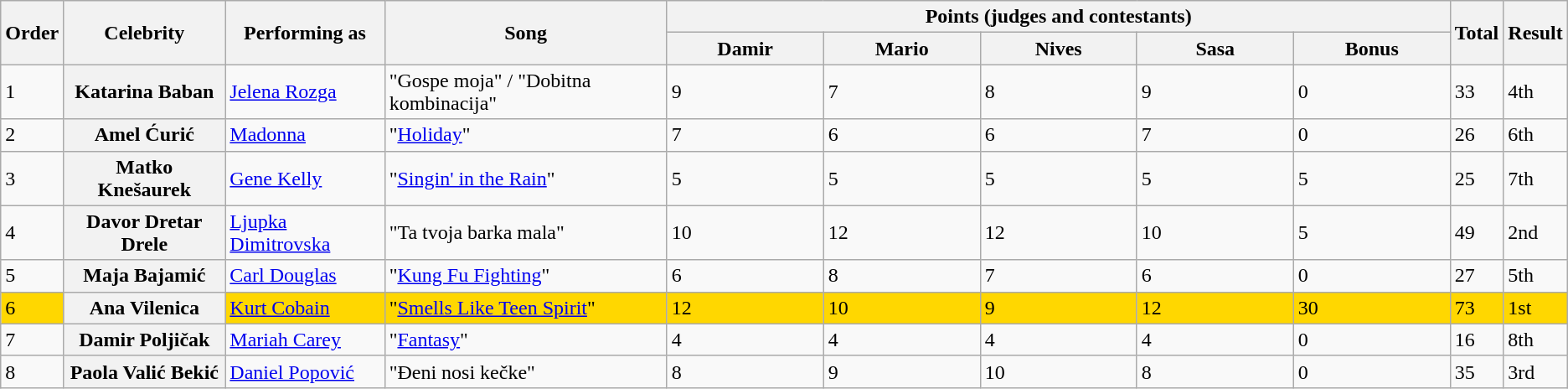<table class=wikitable>
<tr>
<th rowspan="2">Order</th>
<th rowspan="2">Celebrity</th>
<th rowspan="2">Performing as</th>
<th rowspan="2">Song</th>
<th colspan="5" style="width:50%;">Points (judges and contestants)</th>
<th rowspan="2">Total</th>
<th rowspan="2">Result</th>
</tr>
<tr>
<th style="width:10%;">Damir</th>
<th style="width:10%;">Mario</th>
<th style="width:10%;">Nives</th>
<th style="width:10%;">Sasa</th>
<th style="width:10%;">Bonus</th>
</tr>
<tr>
<td>1</td>
<th scope="row">Katarina Baban</th>
<td><a href='#'>Jelena Rozga</a></td>
<td>"Gospe moja" / "Dobitna kombinacija"</td>
<td>9</td>
<td>7</td>
<td>8</td>
<td>9</td>
<td>0</td>
<td>33</td>
<td>4th</td>
</tr>
<tr>
<td>2</td>
<th scope="row">Amel Ćurić</th>
<td><a href='#'>Madonna</a></td>
<td>"<a href='#'>Holiday</a>"</td>
<td>7</td>
<td>6</td>
<td>6</td>
<td>7</td>
<td>0</td>
<td>26</td>
<td>6th</td>
</tr>
<tr>
<td>3</td>
<th scope="row">Matko Knešaurek</th>
<td><a href='#'>Gene Kelly</a></td>
<td>"<a href='#'>Singin' in the Rain</a>"</td>
<td>5</td>
<td>5</td>
<td>5</td>
<td>5</td>
<td>5</td>
<td>25</td>
<td>7th</td>
</tr>
<tr>
<td>4</td>
<th scope="row">Davor Dretar Drele</th>
<td><a href='#'>Ljupka Dimitrovska</a></td>
<td>"Ta tvoja barka mala"</td>
<td>10</td>
<td>12</td>
<td>12</td>
<td>10</td>
<td>5</td>
<td>49</td>
<td>2nd</td>
</tr>
<tr>
<td>5</td>
<th scope="row">Maja Bajamić</th>
<td><a href='#'>Carl Douglas</a></td>
<td>"<a href='#'>Kung Fu Fighting</a>"</td>
<td>6</td>
<td>8</td>
<td>7</td>
<td>6</td>
<td>0</td>
<td>27</td>
<td>5th</td>
</tr>
<tr style="background:gold;">
<td>6</td>
<th scope="row">Ana Vilenica</th>
<td><a href='#'>Kurt Cobain</a></td>
<td>"<a href='#'>Smells Like Teen Spirit</a>"</td>
<td>12</td>
<td>10</td>
<td>9</td>
<td>12</td>
<td>30</td>
<td>73</td>
<td>1st</td>
</tr>
<tr>
<td>7</td>
<th scope="row">Damir Poljičak</th>
<td><a href='#'>Mariah Carey</a></td>
<td>"<a href='#'>Fantasy</a>"</td>
<td>4</td>
<td>4</td>
<td>4</td>
<td>4</td>
<td>0</td>
<td>16</td>
<td>8th</td>
</tr>
<tr>
<td>8</td>
<th scope="row">Paola Valić Bekić</th>
<td><a href='#'>Daniel Popović</a></td>
<td>"Đeni nosi kečke"</td>
<td>8</td>
<td>9</td>
<td>10</td>
<td>8</td>
<td>0</td>
<td>35</td>
<td>3rd</td>
</tr>
</table>
